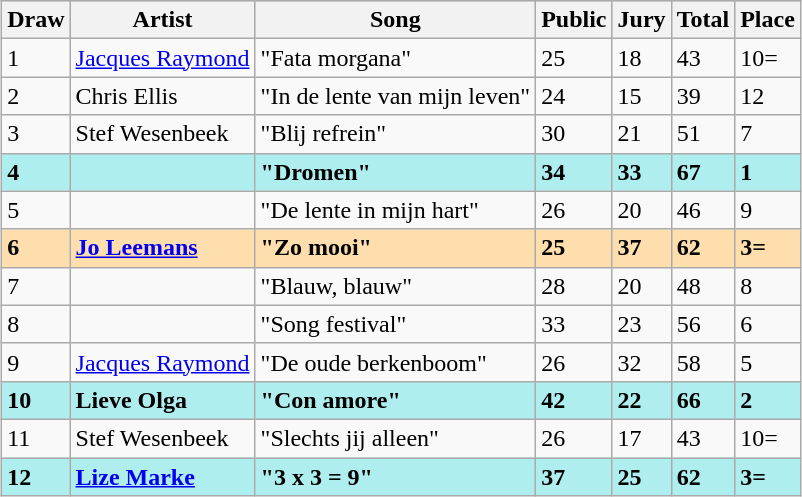<table class="sortable wikitable" style="margin: 1em auto 1em auto">
<tr bgcolor="#CCCCCC">
<th>Draw</th>
<th>Artist</th>
<th>Song</th>
<th>Public</th>
<th>Jury</th>
<th>Total</th>
<th>Place</th>
</tr>
<tr>
<td>1</td>
<td><a href='#'>Jacques Raymond</a></td>
<td>"Fata morgana"</td>
<td>25</td>
<td>18</td>
<td>43</td>
<td>10=</td>
</tr>
<tr>
<td>2</td>
<td>Chris Ellis</td>
<td>"In de lente van mijn leven"</td>
<td>24</td>
<td>15</td>
<td>39</td>
<td>12</td>
</tr>
<tr>
<td>3</td>
<td>Stef Wesenbeek</td>
<td>"Blij refrein"</td>
<td>30</td>
<td>21</td>
<td>51</td>
<td>7</td>
</tr>
<tr style="background:paleturquoise;font-weight:bold;">
<td>4</td>
<td></td>
<td>"Dromen"</td>
<td>34</td>
<td>33</td>
<td>67</td>
<td>1</td>
</tr>
<tr>
<td>5</td>
<td></td>
<td>"De lente in mijn hart"</td>
<td>26</td>
<td>20</td>
<td>46</td>
<td>9</td>
</tr>
<tr style="background:navajowhite;font-weight:bold;">
<td>6</td>
<td><a href='#'>Jo Leemans</a></td>
<td>"Zo mooi"</td>
<td>25</td>
<td>37</td>
<td>62</td>
<td>3=</td>
</tr>
<tr>
<td>7</td>
<td></td>
<td>"Blauw, blauw"</td>
<td>28</td>
<td>20</td>
<td>48</td>
<td>8</td>
</tr>
<tr>
<td>8</td>
<td></td>
<td>"Song festival"</td>
<td>33</td>
<td>23</td>
<td>56</td>
<td>6</td>
</tr>
<tr>
<td>9</td>
<td><a href='#'>Jacques Raymond</a></td>
<td>"De oude berkenboom"</td>
<td>26</td>
<td>32</td>
<td>58</td>
<td>5</td>
</tr>
<tr style="background:paleturquoise;font-weight:bold;">
<td>10</td>
<td>Lieve Olga</td>
<td>"Con amore"</td>
<td>42</td>
<td>22</td>
<td>66</td>
<td>2</td>
</tr>
<tr>
<td>11</td>
<td>Stef Wesenbeek</td>
<td>"Slechts jij alleen"</td>
<td>26</td>
<td>17</td>
<td>43</td>
<td>10=</td>
</tr>
<tr style="background:paleturquoise;font-weight:bold;">
<td>12</td>
<td><a href='#'>Lize Marke</a></td>
<td>"3 x 3 = 9"</td>
<td>37</td>
<td>25</td>
<td>62</td>
<td>3=</td>
</tr>
</table>
